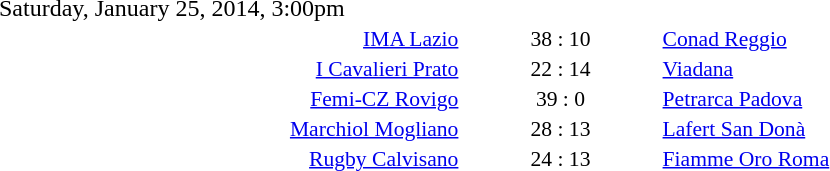<table style="width:70%;" cellspacing="1">
<tr>
<th width=35%></th>
<th width=15%></th>
<th></th>
</tr>
<tr>
<td>Saturday, January 25, 2014, 3:00pm</td>
</tr>
<tr style=font-size:90%>
<td align=right><a href='#'>IMA Lazio</a></td>
<td align=center>38 : 10</td>
<td><a href='#'>Conad Reggio</a></td>
</tr>
<tr style=font-size:90%>
<td align=right><a href='#'>I Cavalieri Prato</a></td>
<td align=center>22 : 14</td>
<td><a href='#'>Viadana</a></td>
</tr>
<tr style=font-size:90%>
<td align=right><a href='#'>Femi-CZ Rovigo</a></td>
<td align=center>39 : 0</td>
<td><a href='#'>Petrarca Padova</a></td>
</tr>
<tr style=font-size:90%>
<td align=right><a href='#'>Marchiol Mogliano</a></td>
<td align=center>28 : 13</td>
<td><a href='#'>Lafert San Donà</a></td>
</tr>
<tr style=font-size:90%>
<td align=right><a href='#'>Rugby Calvisano</a></td>
<td align=center>24 : 13</td>
<td><a href='#'>Fiamme Oro Roma</a></td>
</tr>
</table>
